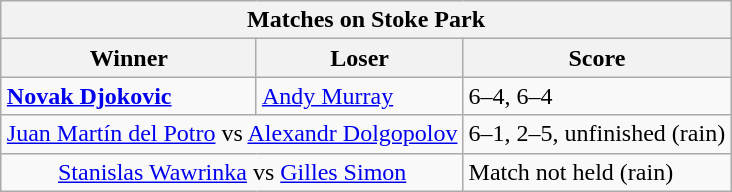<table class="wikitable" style=margin:auto>
<tr>
<th colspan=3>Matches on Stoke Park</th>
</tr>
<tr>
<th>Winner</th>
<th>Loser</th>
<th>Score</th>
</tr>
<tr>
<td><strong> <a href='#'>Novak Djokovic</a></strong></td>
<td> <a href='#'>Andy Murray</a></td>
<td>6–4, 6–4</td>
</tr>
<tr>
<td colspan=2 align=center> <a href='#'>Juan Martín del Potro</a> vs  <a href='#'>Alexandr Dolgopolov</a></td>
<td>6–1, 2–5, unfinished (rain)</td>
</tr>
<tr>
<td colspan=2 align=center> <a href='#'>Stanislas Wawrinka</a> vs  <a href='#'>Gilles Simon</a></td>
<td>Match not held (rain)</td>
</tr>
</table>
